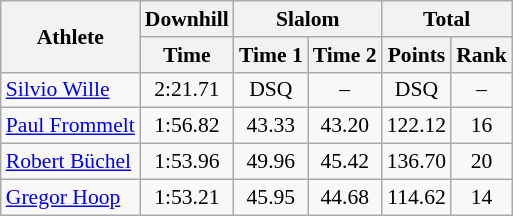<table class="wikitable" style="font-size:90%">
<tr>
<th rowspan="2">Athlete</th>
<th>Downhill</th>
<th colspan="2">Slalom</th>
<th colspan="2">Total</th>
</tr>
<tr>
<th>Time</th>
<th>Time 1</th>
<th>Time 2</th>
<th>Points</th>
<th>Rank</th>
</tr>
<tr>
<td><a href='#'>Silvio Wille</a></td>
<td align="center">2:21.71</td>
<td align="center">DSQ</td>
<td align="center">–</td>
<td align="center">DSQ</td>
<td align="center">–</td>
</tr>
<tr>
<td><a href='#'>Paul Frommelt</a></td>
<td align="center">1:56.82</td>
<td align="center">43.33</td>
<td align="center">43.20</td>
<td align="center">122.12</td>
<td align="center">16</td>
</tr>
<tr>
<td><a href='#'>Robert Büchel</a></td>
<td align="center">1:53.96</td>
<td align="center">49.96</td>
<td align="center">45.42</td>
<td align="center">136.70</td>
<td align="center">20</td>
</tr>
<tr>
<td><a href='#'>Gregor Hoop</a></td>
<td align="center">1:53.21</td>
<td align="center">45.95</td>
<td align="center">44.68</td>
<td align="center">114.62</td>
<td align="center">14</td>
</tr>
</table>
